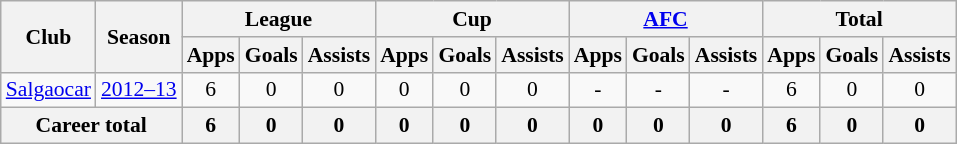<table class="wikitable" style="font-size:90%; text-align:center;">
<tr>
<th rowspan="2">Club</th>
<th rowspan="2">Season</th>
<th colspan="3">League</th>
<th colspan="3">Cup</th>
<th colspan="3"><a href='#'>AFC</a></th>
<th colspan="3">Total</th>
</tr>
<tr>
<th>Apps</th>
<th>Goals</th>
<th>Assists</th>
<th>Apps</th>
<th>Goals</th>
<th>Assists</th>
<th>Apps</th>
<th>Goals</th>
<th>Assists</th>
<th>Apps</th>
<th>Goals</th>
<th>Assists</th>
</tr>
<tr>
<td rowspan="1"><a href='#'>Salgaocar</a></td>
<td><a href='#'>2012–13</a></td>
<td>6</td>
<td>0</td>
<td>0</td>
<td>0</td>
<td>0</td>
<td>0</td>
<td>-</td>
<td>-</td>
<td>-</td>
<td>6</td>
<td>0</td>
<td>0</td>
</tr>
<tr>
<th colspan="2">Career total</th>
<th>6</th>
<th>0</th>
<th>0</th>
<th>0</th>
<th>0</th>
<th>0</th>
<th>0</th>
<th>0</th>
<th>0</th>
<th>6</th>
<th>0</th>
<th>0</th>
</tr>
</table>
